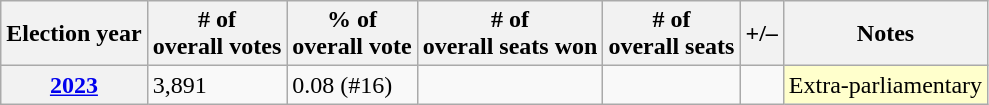<table class=wikitable>
<tr>
<th>Election year</th>
<th># of<br>overall votes</th>
<th>% of<br>overall vote</th>
<th># of<br>overall seats won</th>
<th># of<br>overall seats</th>
<th>+/–</th>
<th>Notes</th>
</tr>
<tr>
<th><a href='#'>2023</a></th>
<td>3,891</td>
<td>0.08 (#16)</td>
<td></td>
<td></td>
<td></td>
<td style="background:#ffc;">Extra-parliamentary</td>
</tr>
</table>
